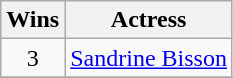<table class="wikitable" style="text-align:center;">
<tr>
<th scope="col" width="5">Wins</th>
<th scope="col" align="center">Actress</th>
</tr>
<tr>
<td rowspan="1" style="text-align:center;">3</td>
<td><a href='#'>Sandrine Bisson</a></td>
</tr>
<tr>
</tr>
</table>
